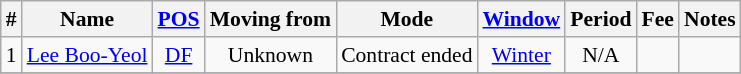<table class="wikitable sortable" style="text-align: center; font-size:90%;">
<tr>
<th>#</th>
<th>Name</th>
<th><a href='#'>POS</a></th>
<th>Moving from</th>
<th>Mode</th>
<th><a href='#'>Window</a></th>
<th>Period</th>
<th>Fee</th>
<th>Notes</th>
</tr>
<tr>
<td>1</td>
<td align=left> <a href='#'>Lee Boo-Yeol</a></td>
<td><a href='#'>DF</a></td>
<td>Unknown</td>
<td>Contract ended</td>
<td><a href='#'>Winter</a></td>
<td>N/A</td>
<td></td>
<td></td>
</tr>
<tr>
</tr>
</table>
